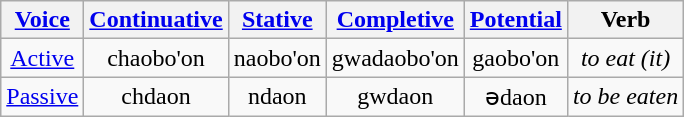<table class="wikitable">
<tr>
<th><a href='#'>Voice</a></th>
<th><a href='#'>Continuative</a></th>
<th><a href='#'>Stative</a></th>
<th><a href='#'>Completive</a></th>
<th><a href='#'>Potential</a></th>
<th>Verb</th>
</tr>
<tr>
<td align="center"><a href='#'>Active</a></td>
<td align="center">chaobo'on</td>
<td align="center">naobo'on</td>
<td align="center">gwadaobo'on</td>
<td align="center">gaobo'on</td>
<td align="center"><em>to eat (it)</em></td>
</tr>
<tr>
<td align="center"><a href='#'>Passive</a></td>
<td align="center">chdaon</td>
<td align="center">ndaon</td>
<td align="center">gwdaon</td>
<td align="center">ədaon</td>
<td align="center"><em>to be eaten</em></td>
</tr>
</table>
